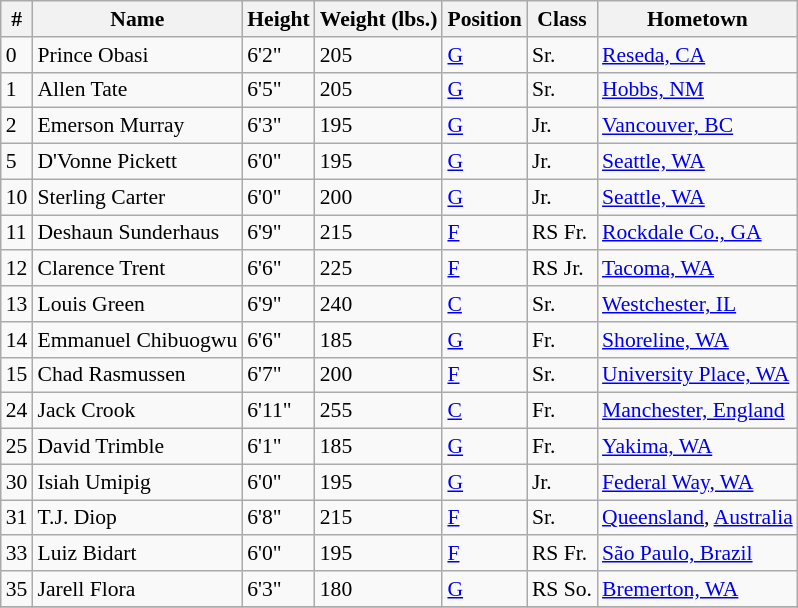<table class="wikitable" style="font-size: 90%">
<tr>
<th>#</th>
<th>Name</th>
<th>Height</th>
<th>Weight (lbs.)</th>
<th>Position</th>
<th>Class</th>
<th>Hometown</th>
</tr>
<tr>
<td>0</td>
<td>Prince Obasi</td>
<td>6'2"</td>
<td>205</td>
<td><a href='#'>G</a></td>
<td>Sr.</td>
<td><a href='#'>Reseda, CA</a></td>
</tr>
<tr>
<td>1</td>
<td>Allen Tate</td>
<td>6'5"</td>
<td>205</td>
<td><a href='#'>G</a></td>
<td>Sr.</td>
<td><a href='#'>Hobbs, NM</a></td>
</tr>
<tr>
<td>2</td>
<td>Emerson Murray</td>
<td>6'3"</td>
<td>195</td>
<td><a href='#'>G</a></td>
<td>Jr.</td>
<td><a href='#'>Vancouver, BC</a></td>
</tr>
<tr>
<td>5</td>
<td>D'Vonne Pickett</td>
<td>6'0"</td>
<td>195</td>
<td><a href='#'>G</a></td>
<td>Jr.</td>
<td><a href='#'>Seattle, WA</a></td>
</tr>
<tr>
<td>10</td>
<td>Sterling Carter</td>
<td>6'0"</td>
<td>200</td>
<td><a href='#'>G</a></td>
<td>Jr.</td>
<td><a href='#'>Seattle, WA</a></td>
</tr>
<tr>
<td>11</td>
<td>Deshaun Sunderhaus</td>
<td>6'9"</td>
<td>215</td>
<td><a href='#'>F</a></td>
<td>RS Fr.</td>
<td><a href='#'>Rockdale Co., GA</a></td>
</tr>
<tr>
<td>12</td>
<td>Clarence Trent</td>
<td>6'6"</td>
<td>225</td>
<td><a href='#'>F</a></td>
<td>RS Jr.</td>
<td><a href='#'>Tacoma, WA</a></td>
</tr>
<tr>
<td>13</td>
<td>Louis Green</td>
<td>6'9"</td>
<td>240</td>
<td><a href='#'>C</a></td>
<td>Sr.</td>
<td><a href='#'>Westchester, IL</a></td>
</tr>
<tr>
<td>14</td>
<td>Emmanuel Chibuogwu</td>
<td>6'6"</td>
<td>185</td>
<td><a href='#'>G</a></td>
<td>Fr.</td>
<td><a href='#'>Shoreline, WA</a></td>
</tr>
<tr>
<td>15</td>
<td>Chad Rasmussen</td>
<td>6'7"</td>
<td>200</td>
<td><a href='#'>F</a></td>
<td>Sr.</td>
<td><a href='#'>University Place, WA</a></td>
</tr>
<tr>
<td>24</td>
<td>Jack Crook</td>
<td>6'11"</td>
<td>255</td>
<td><a href='#'>C</a></td>
<td>Fr.</td>
<td><a href='#'>Manchester, England</a></td>
</tr>
<tr>
<td>25</td>
<td>David Trimble</td>
<td>6'1"</td>
<td>185</td>
<td><a href='#'>G</a></td>
<td>Fr.</td>
<td><a href='#'>Yakima, WA</a></td>
</tr>
<tr>
<td>30</td>
<td>Isiah Umipig</td>
<td>6'0"</td>
<td>195</td>
<td><a href='#'>G</a></td>
<td>Jr.</td>
<td><a href='#'>Federal Way, WA</a></td>
</tr>
<tr>
<td>31</td>
<td>T.J. Diop</td>
<td>6'8"</td>
<td>215</td>
<td><a href='#'>F</a></td>
<td>Sr.</td>
<td><a href='#'>Queensland</a>, <a href='#'>Australia</a></td>
</tr>
<tr>
<td>33</td>
<td>Luiz Bidart</td>
<td>6'0"</td>
<td>195</td>
<td><a href='#'>F</a></td>
<td>RS Fr.</td>
<td><a href='#'>São Paulo, Brazil</a></td>
</tr>
<tr>
<td>35</td>
<td>Jarell Flora</td>
<td>6'3"</td>
<td>180</td>
<td><a href='#'>G</a></td>
<td>RS So.</td>
<td><a href='#'>Bremerton, WA</a></td>
</tr>
<tr>
</tr>
</table>
